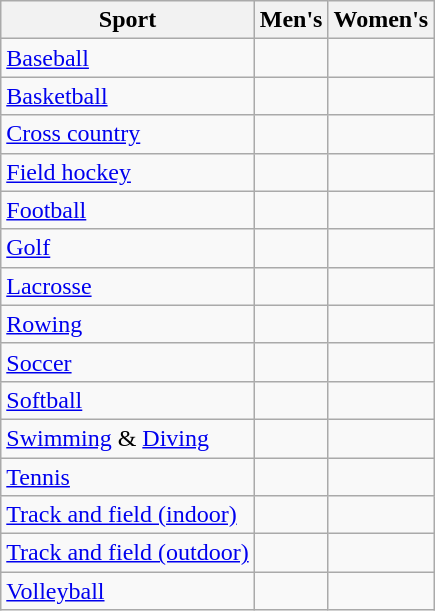<table class="wikitable" style=>
<tr>
<th>Sport</th>
<th>Men's</th>
<th>Women's</th>
</tr>
<tr>
<td><a href='#'>Baseball</a></td>
<td></td>
<td></td>
</tr>
<tr>
<td><a href='#'>Basketball</a></td>
<td></td>
<td></td>
</tr>
<tr>
<td><a href='#'>Cross country</a></td>
<td></td>
<td></td>
</tr>
<tr>
<td><a href='#'>Field hockey</a></td>
<td></td>
<td></td>
</tr>
<tr>
<td><a href='#'>Football</a></td>
<td></td>
<td></td>
</tr>
<tr>
<td><a href='#'>Golf</a></td>
<td></td>
<td></td>
</tr>
<tr>
<td><a href='#'>Lacrosse</a></td>
<td></td>
<td></td>
</tr>
<tr>
<td><a href='#'>Rowing</a></td>
<td></td>
<td></td>
</tr>
<tr>
<td><a href='#'>Soccer</a></td>
<td></td>
<td></td>
</tr>
<tr>
<td><a href='#'>Softball</a></td>
<td></td>
<td></td>
</tr>
<tr>
<td><a href='#'>Swimming</a> & <a href='#'>Diving</a></td>
<td></td>
<td></td>
</tr>
<tr>
<td><a href='#'>Tennis</a></td>
<td></td>
<td></td>
</tr>
<tr>
<td><a href='#'>Track and field (indoor)</a></td>
<td></td>
<td></td>
</tr>
<tr>
<td><a href='#'>Track and field (outdoor)</a></td>
<td></td>
<td></td>
</tr>
<tr>
<td><a href='#'>Volleyball</a></td>
<td></td>
<td></td>
</tr>
</table>
